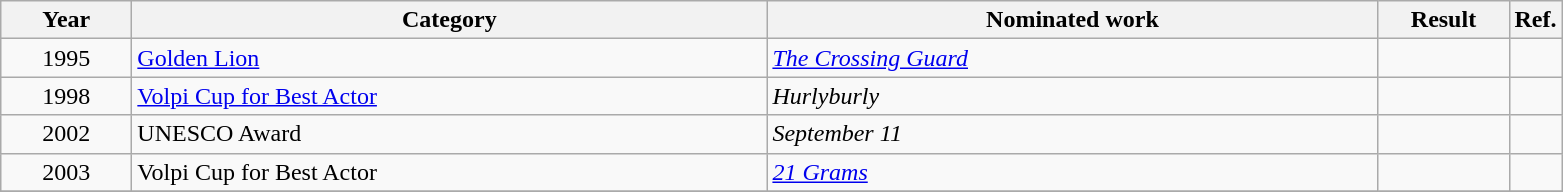<table class=wikitable>
<tr>
<th scope="col" style="width:5em;">Year</th>
<th scope="col" style="width:26em;">Category</th>
<th scope="col" style="width:25em;">Nominated work</th>
<th scope="col" style="width:5em;">Result</th>
<th>Ref.</th>
</tr>
<tr>
<td style="text-align:center;">1995</td>
<td><a href='#'>Golden Lion</a></td>
<td><em><a href='#'>The Crossing Guard</a></em></td>
<td></td>
<td></td>
</tr>
<tr>
<td style="text-align:center;">1998</td>
<td><a href='#'>Volpi Cup for Best Actor</a></td>
<td><em>Hurlyburly</em></td>
<td></td>
<td></td>
</tr>
<tr>
<td style="text-align:center;">2002</td>
<td>UNESCO Award</td>
<td><em>September 11</em></td>
<td></td>
<td></td>
</tr>
<tr>
<td style="text-align:center;">2003</td>
<td>Volpi Cup for Best Actor</td>
<td><em><a href='#'>21 Grams</a></em></td>
<td></td>
<td></td>
</tr>
<tr>
</tr>
</table>
